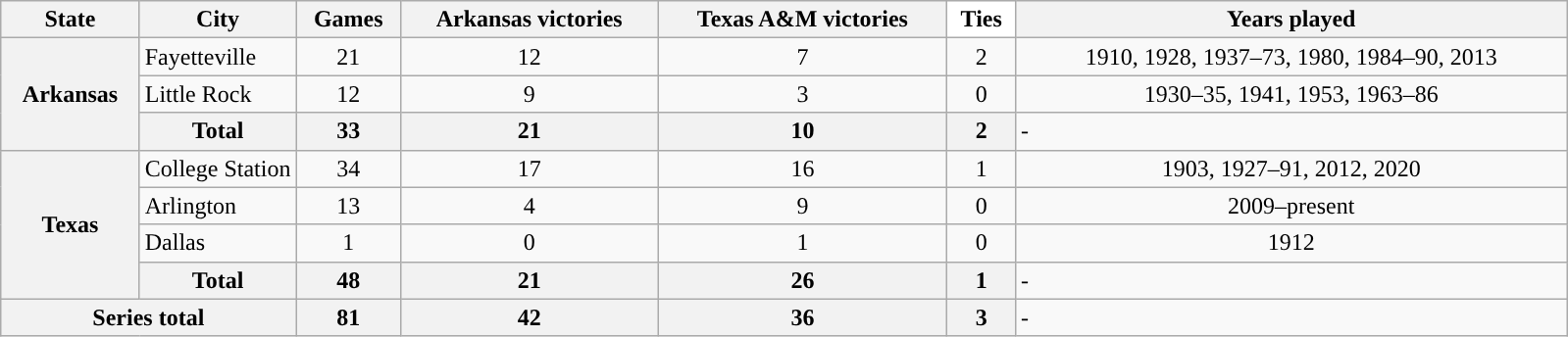<table class="wikitable sortable">
<tr>
<th>State</th>
<th width="10%">City</th>
<th>Games</th>
<th>Arkansas victories</th>
<th>Texas A&M victories</th>
<th style="text-align:center; background:white; color:black;">Ties</th>
<th>Years played</th>
</tr>
<tr>
<th rowspan="3">Arkansas</th>
<td>Fayetteville</td>
<td style="text-align:center;">21</td>
<td style="text-align:center;">12</td>
<td style="text-align:center;">7</td>
<td style="text-align:center;">2</td>
<td style="text-align:center;">1910, 1928, 1937–73, 1980, 1984–90, 2013</td>
</tr>
<tr>
<td>Little Rock</td>
<td style="text-align:center;">12</td>
<td style="text-align:center;">9</td>
<td style="text-align:center;">3</td>
<td style="text-align:center;">0</td>
<td style="text-align:center;">1930–35, 1941, 1953, 1963–86</td>
</tr>
<tr>
<th>Total</th>
<th>33</th>
<th>21</th>
<th>10</th>
<th>2</th>
<td>-</td>
</tr>
<tr>
<th rowspan="4">Texas</th>
<td>College Station</td>
<td style="text-align:center;">34</td>
<td style="text-align:center;">17</td>
<td style="text-align:center;">16</td>
<td style="text-align:center;">1</td>
<td style="text-align:center;">1903, 1927–91, 2012, 2020</td>
</tr>
<tr>
<td>Arlington</td>
<td style="text-align:center;">13</td>
<td style="text-align:center;">4</td>
<td style="text-align:center;">9</td>
<td style="text-align:center;">0</td>
<td style="text-align:center;">2009–present</td>
</tr>
<tr>
<td>Dallas</td>
<td style="text-align:center;">1</td>
<td style="text-align:center;">0</td>
<td style="text-align:center;">1</td>
<td style="text-align:center;">0</td>
<td style="text-align:center;">1912</td>
</tr>
<tr>
<th>Total</th>
<th>48</th>
<th>21</th>
<th>26</th>
<th>1</th>
<td>-</td>
</tr>
<tr>
<th colspan="2">Series total</th>
<th>81</th>
<th>42</th>
<th>36</th>
<th>3</th>
<td>-</td>
</tr>
</table>
